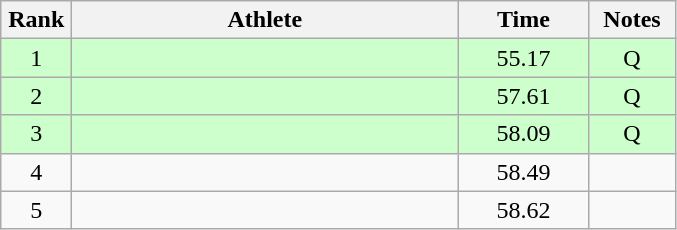<table class="wikitable" style="text-align:center">
<tr>
<th width=40>Rank</th>
<th width=250>Athlete</th>
<th width=80>Time</th>
<th width=50>Notes</th>
</tr>
<tr bgcolor=ccffcc>
<td>1</td>
<td align=left></td>
<td>55.17</td>
<td>Q</td>
</tr>
<tr bgcolor=ccffcc>
<td>2</td>
<td align=left></td>
<td>57.61</td>
<td>Q</td>
</tr>
<tr bgcolor=ccffcc>
<td>3</td>
<td align=left></td>
<td>58.09</td>
<td>Q</td>
</tr>
<tr>
<td>4</td>
<td align=left></td>
<td>58.49</td>
<td></td>
</tr>
<tr>
<td>5</td>
<td align=left></td>
<td>58.62</td>
<td></td>
</tr>
</table>
